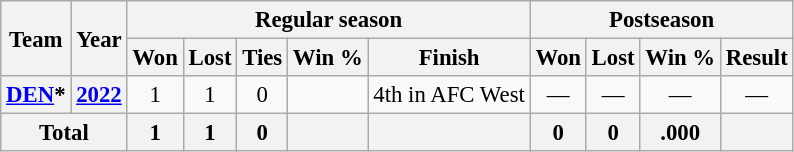<table class="wikitable" style="font-size: 95%; text-align:center;">
<tr>
<th rowspan="2">Team</th>
<th rowspan="2">Year</th>
<th colspan="5">Regular season</th>
<th colspan="4">Postseason</th>
</tr>
<tr>
<th>Won</th>
<th>Lost</th>
<th>Ties</th>
<th>Win %</th>
<th>Finish</th>
<th>Won</th>
<th>Lost</th>
<th>Win %</th>
<th>Result</th>
</tr>
<tr>
<th><a href='#'>DEN</a>*</th>
<th><a href='#'>2022</a></th>
<td>1</td>
<td>1</td>
<td>0</td>
<td></td>
<td>4th in AFC West</td>
<td>—</td>
<td>—</td>
<td>—</td>
<td>—</td>
</tr>
<tr>
<th colspan="2">Total</th>
<th>1</th>
<th>1</th>
<th>0</th>
<th></th>
<th></th>
<th>0</th>
<th>0</th>
<th>.000</th>
<th></th>
</tr>
</table>
